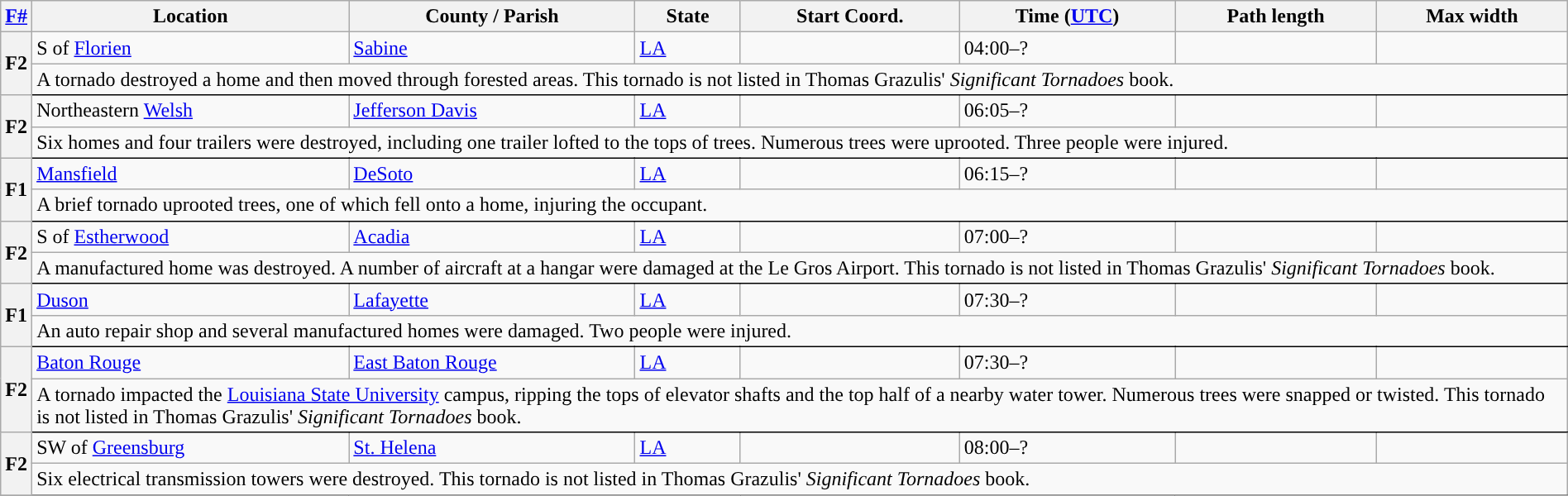<table class="wikitable sortable" style="width:100%;">
<tr>
<th scope="col" width="2%" align="center"><a href='#'>F#</a></th>
<th scope="col" align="center" class="unsortable">Location</th>
<th scope="col" align="center" class="unsortable">County / Parish</th>
<th scope="col" align="center">State</th>
<th scope="col" align="center">Start Coord.</th>
<th scope="col" align="center">Time (<a href='#'>UTC</a>)</th>
<th scope="col" align="center">Path length</th>
<th scope="col" align="center">Max width</th>
</tr>
<tr>
<th scope="row" rowspan="2" style="background-color:#">F2</th>
<td>S of <a href='#'>Florien</a></td>
<td><a href='#'>Sabine</a></td>
<td><a href='#'>LA</a></td>
<td></td>
<td>04:00–?</td>
<td></td>
<td></td>
</tr>
<tr class="expand-child">
<td colspan="8" style=" border-bottom: 1px solid black;">A tornado destroyed a home and then moved through forested areas. This tornado is not listed in Thomas Grazulis' <em>Significant Tornadoes</em> book.</td>
</tr>
<tr>
<th scope="row" rowspan="2" style="background-color:#">F2</th>
<td>Northeastern <a href='#'>Welsh</a></td>
<td><a href='#'>Jefferson Davis</a></td>
<td><a href='#'>LA</a></td>
<td></td>
<td>06:05–?</td>
<td></td>
<td></td>
</tr>
<tr class="expand-child">
<td colspan="8" style=" border-bottom: 1px solid black;">Six homes and four trailers were destroyed, including one trailer lofted to the tops of trees. Numerous trees were uprooted. Three people were injured.</td>
</tr>
<tr>
<th scope="row" rowspan="2" style="background-color:#">F1</th>
<td><a href='#'>Mansfield</a></td>
<td><a href='#'>DeSoto</a></td>
<td><a href='#'>LA</a></td>
<td></td>
<td>06:15–?</td>
<td></td>
<td></td>
</tr>
<tr class="expand-child">
<td colspan="8" style=" border-bottom: 1px solid black;">A brief tornado uprooted trees, one of which fell onto a home, injuring the occupant.</td>
</tr>
<tr>
<th scope="row" rowspan="2" style="background-color:#">F2</th>
<td>S of <a href='#'>Estherwood</a></td>
<td><a href='#'>Acadia</a></td>
<td><a href='#'>LA</a></td>
<td></td>
<td>07:00–?</td>
<td></td>
<td></td>
</tr>
<tr class="expand-child">
<td colspan="8" style=" border-bottom: 1px solid black;">A manufactured home was destroyed. A number of aircraft at a hangar were damaged at the Le Gros Airport. This tornado is not listed in Thomas Grazulis' <em>Significant Tornadoes</em> book.</td>
</tr>
<tr>
<th scope="row" rowspan="2" style="background-color:#">F1</th>
<td><a href='#'>Duson</a></td>
<td><a href='#'>Lafayette</a></td>
<td><a href='#'>LA</a></td>
<td></td>
<td>07:30–?</td>
<td></td>
<td></td>
</tr>
<tr class="expand-child">
<td colspan="8" style=" border-bottom: 1px solid black;">An auto repair shop and several manufactured homes were damaged. Two people were injured.</td>
</tr>
<tr>
<th scope="row" rowspan="2" style="background-color:#">F2</th>
<td><a href='#'>Baton Rouge</a></td>
<td><a href='#'>East Baton Rouge</a></td>
<td><a href='#'>LA</a></td>
<td></td>
<td>07:30–?</td>
<td></td>
<td></td>
</tr>
<tr class="expand-child">
<td colspan="8" style=" border-bottom: 1px solid black;">A tornado impacted the <a href='#'>Louisiana State University</a> campus, ripping the tops of elevator shafts and the top half of a nearby water tower. Numerous trees were snapped or twisted. This tornado is not listed in Thomas Grazulis' <em>Significant Tornadoes</em> book.</td>
</tr>
<tr>
<th scope="row" rowspan="2" style="background-color:#">F2</th>
<td>SW of <a href='#'>Greensburg</a></td>
<td><a href='#'>St. Helena</a></td>
<td><a href='#'>LA</a></td>
<td></td>
<td>08:00–?</td>
<td></td>
<td></td>
</tr>
<tr class="expand-child">
<td colspan="8" style=" border-bottom: 1px solid black;">Six electrical transmission towers were destroyed. This tornado is not listed in Thomas Grazulis' <em>Significant Tornadoes</em> book.</td>
</tr>
<tr>
</tr>
</table>
